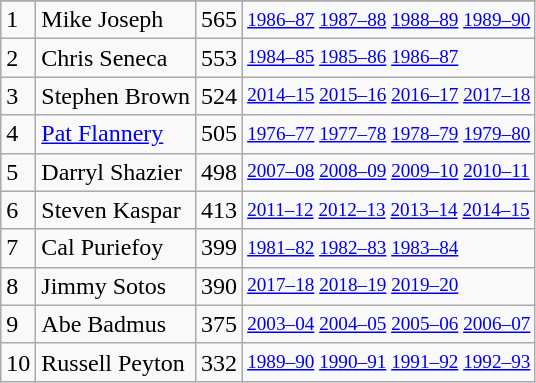<table class="wikitable">
<tr>
</tr>
<tr>
<td>1</td>
<td>Mike Joseph</td>
<td>565</td>
<td style="font-size:80%;"><a href='#'>1986–87</a> <a href='#'>1987–88</a> <a href='#'>1988–89</a> <a href='#'>1989–90</a></td>
</tr>
<tr>
<td>2</td>
<td>Chris Seneca</td>
<td>553</td>
<td style="font-size:80%;"><a href='#'>1984–85</a> <a href='#'>1985–86</a> <a href='#'>1986–87</a></td>
</tr>
<tr>
<td>3</td>
<td>Stephen Brown</td>
<td>524</td>
<td style="font-size:80%;"><a href='#'>2014–15</a> <a href='#'>2015–16</a> <a href='#'>2016–17</a> <a href='#'>2017–18</a></td>
</tr>
<tr>
<td>4</td>
<td><a href='#'>Pat Flannery</a></td>
<td>505</td>
<td style="font-size:80%;"><a href='#'>1976–77</a> <a href='#'>1977–78</a> <a href='#'>1978–79</a> <a href='#'>1979–80</a></td>
</tr>
<tr>
<td>5</td>
<td>Darryl Shazier</td>
<td>498</td>
<td style="font-size:80%;"><a href='#'>2007–08</a> <a href='#'>2008–09</a> <a href='#'>2009–10</a> <a href='#'>2010–11</a></td>
</tr>
<tr>
<td>6</td>
<td>Steven Kaspar</td>
<td>413</td>
<td style="font-size:80%;"><a href='#'>2011–12</a> <a href='#'>2012–13</a> <a href='#'>2013–14</a> <a href='#'>2014–15</a></td>
</tr>
<tr>
<td>7</td>
<td>Cal Puriefoy</td>
<td>399</td>
<td style="font-size:80%;"><a href='#'>1981–82</a> <a href='#'>1982–83</a> <a href='#'>1983–84</a></td>
</tr>
<tr>
<td>8</td>
<td>Jimmy Sotos</td>
<td>390</td>
<td style="font-size:80%;"><a href='#'>2017–18</a> <a href='#'>2018–19</a> <a href='#'>2019–20</a></td>
</tr>
<tr>
<td>9</td>
<td>Abe Badmus</td>
<td>375</td>
<td style="font-size:80%;"><a href='#'>2003–04</a> <a href='#'>2004–05</a> <a href='#'>2005–06</a> <a href='#'>2006–07</a></td>
</tr>
<tr>
<td>10</td>
<td>Russell Peyton</td>
<td>332</td>
<td style="font-size:80%;"><a href='#'>1989–90</a> <a href='#'>1990–91</a> <a href='#'>1991–92</a> <a href='#'>1992–93</a></td>
</tr>
</table>
